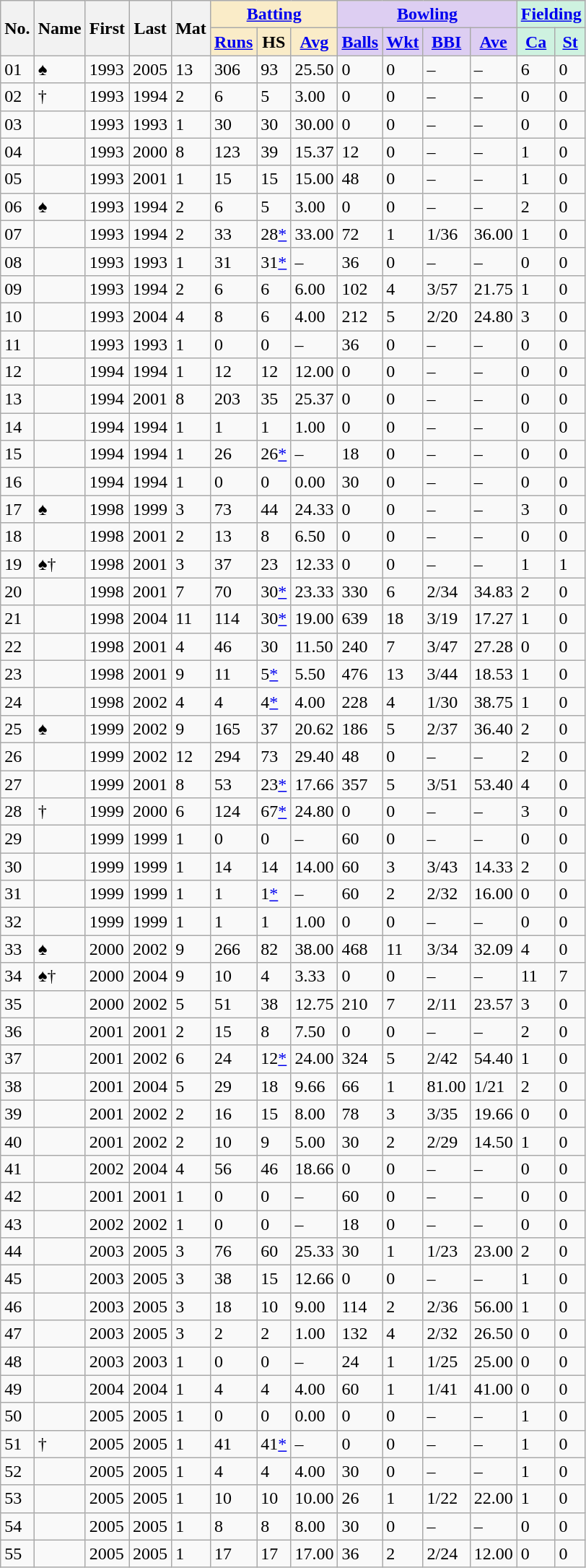<table class="wikitable sortable sticky-header-multi sort-under">
<tr>
<th rowspan="2">No.</th>
<th rowspan="2">Name</th>
<th rowspan="2">First</th>
<th rowspan="2">Last</th>
<th rowspan="2">Mat</th>
<th colspan=3 style="background-color:#faecc8"><a href='#'>Batting</a></th>
<th colspan=4 style="background-color:#ddcef2"><a href='#'>Bowling</a></th>
<th colspan=2 style="background-color:#cef2e0"><a href='#'>Fielding</a></th>
</tr>
<tr>
<th style="background-color:#faecc8"><a href='#'>Runs</a></th>
<th style="background-color:#faecc8">HS</th>
<th style="background-color:#faecc8"><a href='#'>Avg</a></th>
<th style="background-color:#ddcef2"><a href='#'>Balls</a></th>
<th style="background-color:#ddcef2"><a href='#'>Wkt</a></th>
<th style="background-color:#ddcef2"><a href='#'>BBI</a></th>
<th style="background-color:#ddcef2"><a href='#'>Ave</a></th>
<th style="background-color:#cef2e0"><a href='#'>Ca</a></th>
<th style="background-color:#cef2e0"><a href='#'>St</a></th>
</tr>
<tr>
<td><span>0</span>1</td>
<td> ♠</td>
<td>1993</td>
<td>2005</td>
<td>13</td>
<td>306</td>
<td>93</td>
<td>25.50</td>
<td>0</td>
<td>0</td>
<td>–</td>
<td>–</td>
<td>6</td>
<td>0</td>
</tr>
<tr>
<td><span>0</span>2</td>
<td> †</td>
<td>1993</td>
<td>1994</td>
<td>2</td>
<td>6</td>
<td>5</td>
<td>3.00</td>
<td>0</td>
<td>0</td>
<td>–</td>
<td>–</td>
<td>0</td>
<td>0</td>
</tr>
<tr>
<td><span>0</span>3</td>
<td></td>
<td>1993</td>
<td>1993</td>
<td>1</td>
<td>30</td>
<td>30</td>
<td>30.00</td>
<td>0</td>
<td>0</td>
<td>–</td>
<td>–</td>
<td>0</td>
<td>0</td>
</tr>
<tr>
<td><span>0</span>4</td>
<td><strong></strong></td>
<td>1993</td>
<td>2000</td>
<td>8</td>
<td>123</td>
<td>39</td>
<td>15.37</td>
<td>12</td>
<td>0</td>
<td>–</td>
<td>–</td>
<td>1</td>
<td>0</td>
</tr>
<tr>
<td><span>0</span>5</td>
<td></td>
<td>1993</td>
<td>2001</td>
<td>1</td>
<td>15</td>
<td>15</td>
<td>15.00</td>
<td>48</td>
<td>0</td>
<td>–</td>
<td>–</td>
<td>1</td>
<td>0</td>
</tr>
<tr>
<td><span>0</span>6</td>
<td> ♠</td>
<td>1993</td>
<td>1994</td>
<td>2</td>
<td>6</td>
<td>5</td>
<td>3.00</td>
<td>0</td>
<td>0</td>
<td>–</td>
<td>–</td>
<td>2</td>
<td>0</td>
</tr>
<tr>
<td><span>0</span>7</td>
<td></td>
<td>1993</td>
<td>1994</td>
<td>2</td>
<td>33</td>
<td>28<a href='#'>*</a></td>
<td>33.00</td>
<td>72</td>
<td>1</td>
<td>1/36</td>
<td>36.00</td>
<td>1</td>
<td>0</td>
</tr>
<tr>
<td><span>0</span>8</td>
<td><strong></strong></td>
<td>1993</td>
<td>1993</td>
<td>1</td>
<td>31</td>
<td>31<a href='#'>*</a></td>
<td>–</td>
<td>36</td>
<td>0</td>
<td>–</td>
<td>–</td>
<td>0</td>
<td>0</td>
</tr>
<tr>
<td><span>0</span>9</td>
<td></td>
<td>1993</td>
<td>1994</td>
<td>2</td>
<td>6</td>
<td>6</td>
<td>6.00</td>
<td>102</td>
<td>4</td>
<td>3/57</td>
<td>21.75</td>
<td>1</td>
<td>0</td>
</tr>
<tr>
<td>10</td>
<td></td>
<td>1993</td>
<td>2004</td>
<td>4</td>
<td>8</td>
<td>6</td>
<td>4.00</td>
<td>212</td>
<td>5</td>
<td>2/20</td>
<td>24.80</td>
<td>3</td>
<td>0</td>
</tr>
<tr>
<td>11</td>
<td></td>
<td>1993</td>
<td>1993</td>
<td>1</td>
<td>0</td>
<td>0</td>
<td>–</td>
<td>36</td>
<td>0</td>
<td>–</td>
<td>–</td>
<td>0</td>
<td>0</td>
</tr>
<tr>
<td>12</td>
<td></td>
<td>1994</td>
<td>1994</td>
<td>1</td>
<td>12</td>
<td>12</td>
<td>12.00</td>
<td>0</td>
<td>0</td>
<td>–</td>
<td>–</td>
<td>0</td>
<td>0</td>
</tr>
<tr>
<td>13</td>
<td></td>
<td>1994</td>
<td>2001</td>
<td>8</td>
<td>203</td>
<td>35</td>
<td>25.37</td>
<td>0</td>
<td>0</td>
<td>–</td>
<td>–</td>
<td>0</td>
<td>0</td>
</tr>
<tr>
<td>14</td>
<td></td>
<td>1994</td>
<td>1994</td>
<td>1</td>
<td>1</td>
<td>1</td>
<td>1.00</td>
<td>0</td>
<td>0</td>
<td>–</td>
<td>–</td>
<td>0</td>
<td>0</td>
</tr>
<tr>
<td>15</td>
<td><strong></strong></td>
<td>1994</td>
<td>1994</td>
<td>1</td>
<td>26</td>
<td>26<a href='#'>*</a></td>
<td>–</td>
<td>18</td>
<td>0</td>
<td>–</td>
<td>–</td>
<td>0</td>
<td>0</td>
</tr>
<tr>
<td>16</td>
<td><strong></strong></td>
<td>1994</td>
<td>1994</td>
<td>1</td>
<td>0</td>
<td>0</td>
<td>0.00</td>
<td>30</td>
<td>0</td>
<td>–</td>
<td>–</td>
<td>0</td>
<td>0</td>
</tr>
<tr>
<td>17</td>
<td> ♠</td>
<td>1998</td>
<td>1999</td>
<td>3</td>
<td>73</td>
<td>44</td>
<td>24.33</td>
<td>0</td>
<td>0</td>
<td>–</td>
<td>–</td>
<td>3</td>
<td>0</td>
</tr>
<tr>
<td>18</td>
<td></td>
<td>1998</td>
<td>2001</td>
<td>2</td>
<td>13</td>
<td>8</td>
<td>6.50</td>
<td>0</td>
<td>0</td>
<td>–</td>
<td>–</td>
<td>0</td>
<td>0</td>
</tr>
<tr>
<td>19</td>
<td><strong></strong> ♠†</td>
<td>1998</td>
<td>2001</td>
<td>3</td>
<td>37</td>
<td>23</td>
<td>12.33</td>
<td>0</td>
<td>0</td>
<td>–</td>
<td>–</td>
<td>1</td>
<td>1</td>
</tr>
<tr>
<td>20</td>
<td><strong></strong></td>
<td>1998</td>
<td>2001</td>
<td>7</td>
<td>70</td>
<td>30<a href='#'>*</a></td>
<td>23.33</td>
<td>330</td>
<td>6</td>
<td>2/34</td>
<td>34.83</td>
<td>2</td>
<td>0</td>
</tr>
<tr>
<td>21</td>
<td><strong></strong></td>
<td>1998</td>
<td>2004</td>
<td>11</td>
<td>114</td>
<td>30<a href='#'>*</a></td>
<td>19.00</td>
<td>639</td>
<td>18</td>
<td>3/19</td>
<td>17.27</td>
<td>1</td>
<td>0</td>
</tr>
<tr>
<td>22</td>
<td></td>
<td>1998</td>
<td>2001</td>
<td>4</td>
<td>46</td>
<td>30</td>
<td>11.50</td>
<td>240</td>
<td>7</td>
<td>3/47</td>
<td>27.28</td>
<td>0</td>
<td>0</td>
</tr>
<tr>
<td>23</td>
<td><strong></strong></td>
<td>1998</td>
<td>2001</td>
<td>9</td>
<td>11</td>
<td>5<a href='#'>*</a></td>
<td>5.50</td>
<td>476</td>
<td>13</td>
<td>3/44</td>
<td>18.53</td>
<td>1</td>
<td>0</td>
</tr>
<tr>
<td>24</td>
<td></td>
<td>1998</td>
<td>2002</td>
<td>4</td>
<td>4</td>
<td>4<a href='#'>*</a></td>
<td>4.00</td>
<td>228</td>
<td>4</td>
<td>1/30</td>
<td>38.75</td>
<td>1</td>
<td>0</td>
</tr>
<tr>
<td>25</td>
<td> ♠</td>
<td>1999</td>
<td>2002</td>
<td>9</td>
<td>165</td>
<td>37</td>
<td>20.62</td>
<td>186</td>
<td>5</td>
<td>2/37</td>
<td>36.40</td>
<td>2</td>
<td>0</td>
</tr>
<tr>
<td>26</td>
<td></td>
<td>1999</td>
<td>2002</td>
<td>12</td>
<td>294</td>
<td>73</td>
<td>29.40</td>
<td>48</td>
<td>0</td>
<td>–</td>
<td>–</td>
<td>2</td>
<td>0</td>
</tr>
<tr>
<td>27</td>
<td></td>
<td>1999</td>
<td>2001</td>
<td>8</td>
<td>53</td>
<td>23<a href='#'>*</a></td>
<td>17.66</td>
<td>357</td>
<td>5</td>
<td>3/51</td>
<td>53.40</td>
<td>4</td>
<td>0</td>
</tr>
<tr>
<td>28</td>
<td> †</td>
<td>1999</td>
<td>2000</td>
<td>6</td>
<td>124</td>
<td>67<a href='#'>*</a></td>
<td>24.80</td>
<td>0</td>
<td>0</td>
<td>–</td>
<td>–</td>
<td>3</td>
<td>0</td>
</tr>
<tr>
<td>29</td>
<td><strong></strong></td>
<td>1999</td>
<td>1999</td>
<td>1</td>
<td>0</td>
<td>0</td>
<td>–</td>
<td>60</td>
<td>0</td>
<td>–</td>
<td>–</td>
<td>0</td>
<td>0</td>
</tr>
<tr>
<td>30</td>
<td><strong></strong></td>
<td>1999</td>
<td>1999</td>
<td>1</td>
<td>14</td>
<td>14</td>
<td>14.00</td>
<td>60</td>
<td>3</td>
<td>3/43</td>
<td>14.33</td>
<td>2</td>
<td>0</td>
</tr>
<tr>
<td>31</td>
<td></td>
<td>1999</td>
<td>1999</td>
<td>1</td>
<td>1</td>
<td>1<a href='#'>*</a></td>
<td>–</td>
<td>60</td>
<td>2</td>
<td>2/32</td>
<td>16.00</td>
<td>0</td>
<td>0</td>
</tr>
<tr>
<td>32</td>
<td></td>
<td>1999</td>
<td>1999</td>
<td>1</td>
<td>1</td>
<td>1</td>
<td>1.00</td>
<td>0</td>
<td>0</td>
<td>–</td>
<td>–</td>
<td>0</td>
<td>0</td>
</tr>
<tr>
<td>33</td>
<td><strong></strong> ♠</td>
<td>2000</td>
<td>2002</td>
<td>9</td>
<td>266</td>
<td>82</td>
<td>38.00</td>
<td>468</td>
<td>11</td>
<td>3/34</td>
<td>32.09</td>
<td>4</td>
<td>0</td>
</tr>
<tr>
<td>34</td>
<td><strong></strong> ♠†</td>
<td>2000</td>
<td>2004</td>
<td>9</td>
<td>10</td>
<td>4</td>
<td>3.33</td>
<td>0</td>
<td>0</td>
<td>–</td>
<td>–</td>
<td>11</td>
<td>7</td>
</tr>
<tr>
<td>35</td>
<td></td>
<td>2000</td>
<td>2002</td>
<td>5</td>
<td>51</td>
<td>38</td>
<td>12.75</td>
<td>210</td>
<td>7</td>
<td>2/11</td>
<td>23.57</td>
<td>3</td>
<td>0</td>
</tr>
<tr>
<td>36</td>
<td></td>
<td>2001</td>
<td>2001</td>
<td>2</td>
<td>15</td>
<td>8</td>
<td>7.50</td>
<td>0</td>
<td>0</td>
<td>–</td>
<td>–</td>
<td>2</td>
<td>0</td>
</tr>
<tr>
<td>37</td>
<td></td>
<td>2001</td>
<td>2002</td>
<td>6</td>
<td>24</td>
<td>12<a href='#'>*</a></td>
<td>24.00</td>
<td>324</td>
<td>5</td>
<td>2/42</td>
<td>54.40</td>
<td>1</td>
<td>0</td>
</tr>
<tr>
<td>38</td>
<td></td>
<td>2001</td>
<td>2004</td>
<td>5</td>
<td>29</td>
<td>18</td>
<td>9.66</td>
<td>66</td>
<td>1</td>
<td>81.00</td>
<td>1/21</td>
<td>2</td>
<td>0</td>
</tr>
<tr>
<td>39</td>
<td></td>
<td>2001</td>
<td>2002</td>
<td>2</td>
<td>16</td>
<td>15</td>
<td>8.00</td>
<td>78</td>
<td>3</td>
<td>3/35</td>
<td>19.66</td>
<td>0</td>
<td>0</td>
</tr>
<tr>
<td>40</td>
<td></td>
<td>2001</td>
<td>2002</td>
<td>2</td>
<td>10</td>
<td>9</td>
<td>5.00</td>
<td>30</td>
<td>2</td>
<td>2/29</td>
<td>14.50</td>
<td>1</td>
<td>0</td>
</tr>
<tr>
<td>41</td>
<td></td>
<td>2002</td>
<td>2004</td>
<td>4</td>
<td>56</td>
<td>46</td>
<td>18.66</td>
<td>0</td>
<td>0</td>
<td>–</td>
<td>–</td>
<td>0</td>
<td>0</td>
</tr>
<tr>
<td>42</td>
<td></td>
<td>2001</td>
<td>2001</td>
<td>1</td>
<td>0</td>
<td>0</td>
<td>–</td>
<td>60</td>
<td>0</td>
<td>–</td>
<td>–</td>
<td>0</td>
<td>0</td>
</tr>
<tr>
<td>43</td>
<td></td>
<td>2002</td>
<td>2002</td>
<td>1</td>
<td>0</td>
<td>0</td>
<td>–</td>
<td>18</td>
<td>0</td>
<td>–</td>
<td>–</td>
<td>0</td>
<td>0</td>
</tr>
<tr>
<td>44</td>
<td><strong></strong></td>
<td>2003</td>
<td>2005</td>
<td>3</td>
<td>76</td>
<td>60</td>
<td>25.33</td>
<td>30</td>
<td>1</td>
<td>1/23</td>
<td>23.00</td>
<td>2</td>
<td>0</td>
</tr>
<tr>
<td>45</td>
<td><strong></strong></td>
<td>2003</td>
<td>2005</td>
<td>3</td>
<td>38</td>
<td>15</td>
<td>12.66</td>
<td>0</td>
<td>0</td>
<td>–</td>
<td>–</td>
<td>1</td>
<td>0</td>
</tr>
<tr>
<td>46</td>
<td><strong></strong></td>
<td>2003</td>
<td>2005</td>
<td>3</td>
<td>18</td>
<td>10</td>
<td>9.00</td>
<td>114</td>
<td>2</td>
<td>2/36</td>
<td>56.00</td>
<td>1</td>
<td>0</td>
</tr>
<tr>
<td>47</td>
<td></td>
<td>2003</td>
<td>2005</td>
<td>3</td>
<td>2</td>
<td>2</td>
<td>1.00</td>
<td>132</td>
<td>4</td>
<td>2/32</td>
<td>26.50</td>
<td>0</td>
<td>0</td>
</tr>
<tr>
<td>48</td>
<td></td>
<td>2003</td>
<td>2003</td>
<td>1</td>
<td>0</td>
<td>0</td>
<td>–</td>
<td>24</td>
<td>1</td>
<td>1/25</td>
<td>25.00</td>
<td>0</td>
<td>0</td>
</tr>
<tr>
<td>49</td>
<td></td>
<td>2004</td>
<td>2004</td>
<td>1</td>
<td>4</td>
<td>4</td>
<td>4.00</td>
<td>60</td>
<td>1</td>
<td>1/41</td>
<td>41.00</td>
<td>0</td>
<td>0</td>
</tr>
<tr>
<td>50</td>
<td><strong></strong></td>
<td>2005</td>
<td>2005</td>
<td>1</td>
<td>0</td>
<td>0</td>
<td>0.00</td>
<td>0</td>
<td>0</td>
<td>–</td>
<td>–</td>
<td>1</td>
<td>0</td>
</tr>
<tr>
<td>51</td>
<td><strong></strong> †</td>
<td>2005</td>
<td>2005</td>
<td>1</td>
<td>41</td>
<td>41<a href='#'>*</a></td>
<td>–</td>
<td>0</td>
<td>0</td>
<td>–</td>
<td>–</td>
<td>1</td>
<td>0</td>
</tr>
<tr>
<td>52</td>
<td><strong></strong></td>
<td>2005</td>
<td>2005</td>
<td>1</td>
<td>4</td>
<td>4</td>
<td>4.00</td>
<td>30</td>
<td>0</td>
<td>–</td>
<td>–</td>
<td>1</td>
<td>0</td>
</tr>
<tr>
<td>53</td>
<td></td>
<td>2005</td>
<td>2005</td>
<td>1</td>
<td>10</td>
<td>10</td>
<td>10.00</td>
<td>26</td>
<td>1</td>
<td>1/22</td>
<td>22.00</td>
<td>1</td>
<td>0</td>
</tr>
<tr>
<td>54</td>
<td><strong></strong></td>
<td>2005</td>
<td>2005</td>
<td>1</td>
<td>8</td>
<td>8</td>
<td>8.00</td>
<td>30</td>
<td>0</td>
<td>–</td>
<td>–</td>
<td>0</td>
<td>0</td>
</tr>
<tr>
<td>55</td>
<td></td>
<td>2005</td>
<td>2005</td>
<td>1</td>
<td>17</td>
<td>17</td>
<td>17.00</td>
<td>36</td>
<td>2</td>
<td>2/24</td>
<td>12.00</td>
<td>0</td>
<td>0</td>
</tr>
</table>
